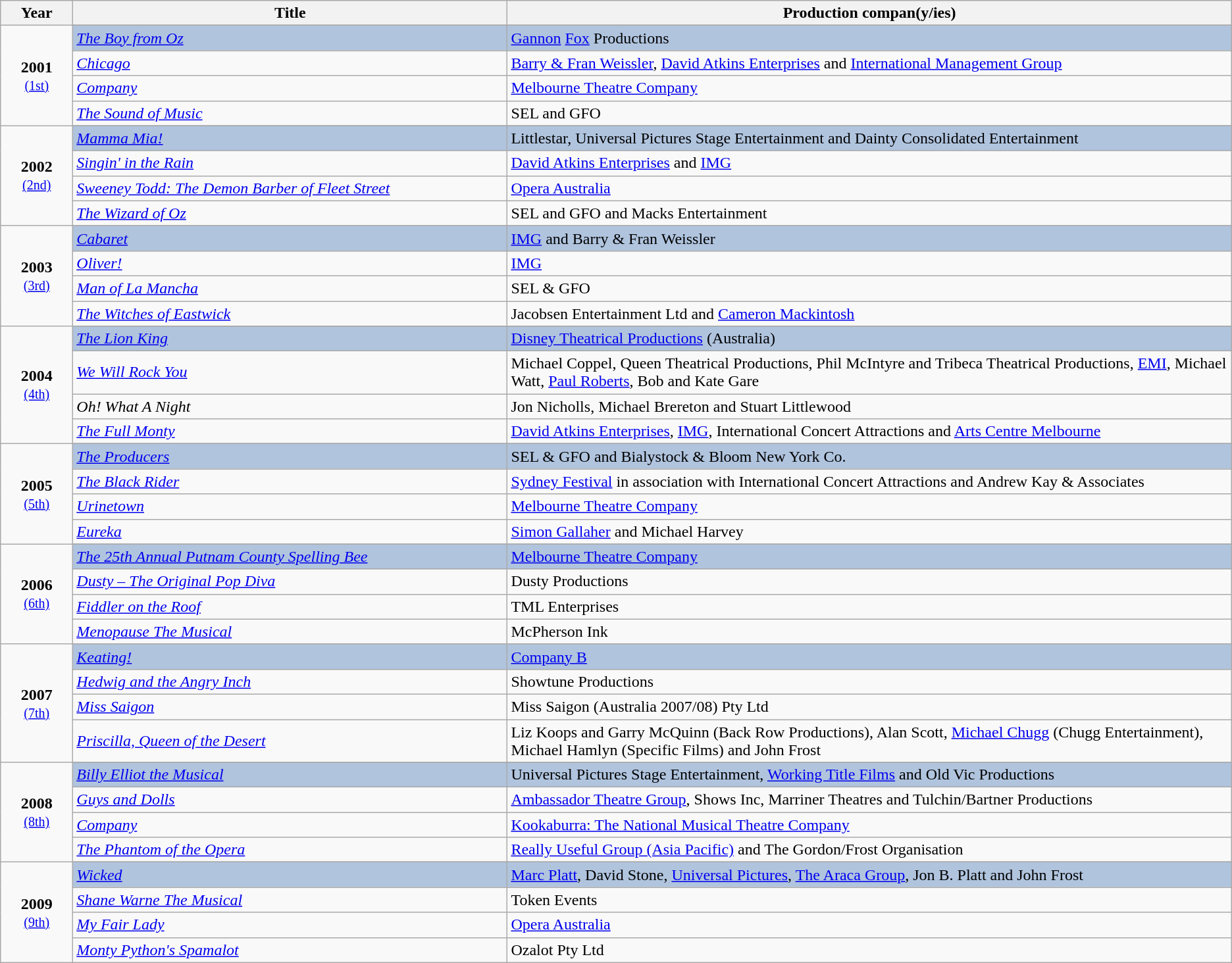<table class="sortable wikitable">
<tr>
<th width="5%">Year</th>
<th width="30%">Title</th>
<th width="50%">Production compan(y/ies)</th>
</tr>
<tr>
<td rowspan="5" align="center"><strong>2001</strong><br><small><a href='#'>(1st)</a></small></td>
</tr>
<tr style="background:#B0C4DE">
<td><em><a href='#'>The Boy from Oz</a></em></td>
<td><a href='#'>Gannon</a> <a href='#'>Fox</a> Productions</td>
</tr>
<tr>
<td><em><a href='#'>Chicago</a></em></td>
<td><a href='#'>Barry & Fran Weissler</a>, <a href='#'>David Atkins Enterprises</a> and <a href='#'>International Management Group</a></td>
</tr>
<tr>
<td><em><a href='#'>Company</a></em></td>
<td><a href='#'>Melbourne Theatre Company</a></td>
</tr>
<tr>
<td><em><a href='#'>The Sound of Music</a></em></td>
<td>SEL and GFO</td>
</tr>
<tr>
<td rowspan="5" align="center"><strong>2002</strong><br><small><a href='#'>(2nd)</a></small></td>
</tr>
<tr style="background:#B0C4DE">
<td><em><a href='#'>Mamma Mia!</a></em></td>
<td>Littlestar, Universal Pictures Stage Entertainment and Dainty Consolidated Entertainment</td>
</tr>
<tr>
<td><em><a href='#'>Singin' in the Rain</a></em></td>
<td><a href='#'>David Atkins Enterprises</a> and <a href='#'>IMG</a></td>
</tr>
<tr>
<td><em><a href='#'>Sweeney Todd: The Demon Barber of Fleet Street</a></em></td>
<td><a href='#'>Opera Australia</a></td>
</tr>
<tr>
<td><em><a href='#'>The Wizard of Oz</a></em></td>
<td>SEL and GFO and Macks Entertainment</td>
</tr>
<tr>
<td rowspan="5" align="center"><strong>2003</strong><br><small><a href='#'>(3rd)</a></small></td>
</tr>
<tr style="background:#B0C4DE">
<td><em><a href='#'>Cabaret</a></em></td>
<td><a href='#'>IMG</a> and Barry & Fran Weissler</td>
</tr>
<tr>
<td><em><a href='#'>Oliver!</a></em></td>
<td><a href='#'>IMG</a></td>
</tr>
<tr>
<td><em><a href='#'>Man of La Mancha</a></em></td>
<td>SEL & GFO</td>
</tr>
<tr>
<td><em><a href='#'>The Witches of Eastwick</a></em></td>
<td>Jacobsen Entertainment Ltd and <a href='#'>Cameron Mackintosh</a></td>
</tr>
<tr>
<td rowspan="5" align="center"><strong>2004</strong><br><small><a href='#'>(4th)</a></small></td>
</tr>
<tr style="background:#B0C4DE">
<td><em><a href='#'>The Lion King</a></em></td>
<td><a href='#'>Disney Theatrical Productions</a> (Australia)</td>
</tr>
<tr>
<td><em><a href='#'>We Will Rock You</a></em></td>
<td>Michael Coppel, Queen Theatrical Productions, Phil McIntyre and Tribeca Theatrical Productions, <a href='#'>EMI</a>, Michael Watt, <a href='#'>Paul Roberts</a>, Bob and Kate Gare</td>
</tr>
<tr>
<td><em>Oh! What A Night</em></td>
<td>Jon Nicholls, Michael Brereton and Stuart Littlewood</td>
</tr>
<tr>
<td><em><a href='#'>The Full Monty</a></em></td>
<td><a href='#'>David Atkins Enterprises</a>, <a href='#'>IMG</a>, International Concert Attractions and <a href='#'>Arts Centre Melbourne</a></td>
</tr>
<tr>
<td rowspan="5" align="center"><strong>2005</strong><br><small><a href='#'>(5th)</a></small></td>
</tr>
<tr style="background:#B0C4DE">
<td><em><a href='#'>The Producers</a></em></td>
<td>SEL & GFO and Bialystock & Bloom New York Co.</td>
</tr>
<tr>
<td><em><a href='#'>The Black Rider</a></em></td>
<td><a href='#'>Sydney Festival</a> in association with International Concert Attractions and Andrew Kay & Associates</td>
</tr>
<tr>
<td><em><a href='#'>Urinetown</a></em></td>
<td><a href='#'>Melbourne Theatre Company</a></td>
</tr>
<tr>
<td><em><a href='#'>Eureka</a></em></td>
<td><a href='#'>Simon Gallaher</a> and Michael Harvey</td>
</tr>
<tr>
<td rowspan="5" align="center"><strong>2006</strong><br><small><a href='#'>(6th)</a></small></td>
</tr>
<tr style="background:#B0C4DE">
<td><em><a href='#'>The 25th Annual Putnam County Spelling Bee</a></em></td>
<td><a href='#'>Melbourne Theatre Company</a></td>
</tr>
<tr>
<td><em><a href='#'>Dusty – The Original Pop Diva</a></em></td>
<td>Dusty Productions</td>
</tr>
<tr>
<td><em><a href='#'>Fiddler on the Roof</a></em></td>
<td>TML Enterprises</td>
</tr>
<tr>
<td><em><a href='#'>Menopause The Musical</a></em></td>
<td>McPherson Ink</td>
</tr>
<tr>
<td rowspan="5" align="center"><strong>2007</strong><br><small><a href='#'>(7th)</a></small></td>
</tr>
<tr style="background:#B0C4DE">
<td><em><a href='#'>Keating!</a></em></td>
<td><a href='#'>Company B</a></td>
</tr>
<tr>
<td><em><a href='#'>Hedwig and the Angry Inch</a></em></td>
<td>Showtune Productions</td>
</tr>
<tr>
<td><em><a href='#'>Miss Saigon</a></em></td>
<td>Miss Saigon (Australia 2007/08) Pty Ltd</td>
</tr>
<tr>
<td><em><a href='#'>Priscilla, Queen of the Desert</a></em></td>
<td>Liz Koops and Garry McQuinn (Back Row Productions), Alan Scott, <a href='#'>Michael Chugg</a> (Chugg Entertainment), Michael Hamlyn (Specific Films) and John Frost</td>
</tr>
<tr>
<td rowspan="5" align="center"><strong>2008</strong><br><small><a href='#'>(8th)</a></small></td>
</tr>
<tr style="background:#B0C4DE">
<td><em><a href='#'>Billy Elliot the Musical</a></em></td>
<td>Universal Pictures Stage Entertainment, <a href='#'>Working Title Films</a> and Old Vic Productions</td>
</tr>
<tr>
<td><em><a href='#'>Guys and Dolls</a></em></td>
<td><a href='#'>Ambassador Theatre Group</a>, Shows Inc, Marriner Theatres and Tulchin/Bartner Productions</td>
</tr>
<tr>
<td><em><a href='#'>Company</a></em></td>
<td><a href='#'>Kookaburra: The National Musical Theatre Company</a></td>
</tr>
<tr>
<td><em><a href='#'>The Phantom of the Opera</a></em></td>
<td><a href='#'>Really Useful Group (Asia Pacific)</a> and The Gordon/Frost Organisation</td>
</tr>
<tr>
<td rowspan="5" align="center"><strong>2009</strong><br><small><a href='#'>(9th)</a></small></td>
</tr>
<tr style="background:#B0C4DE">
<td><em><a href='#'>Wicked</a></em></td>
<td><a href='#'>Marc Platt</a>, David Stone, <a href='#'>Universal Pictures</a>, <a href='#'>The Araca Group</a>, Jon B. Platt and John Frost</td>
</tr>
<tr>
<td><em><a href='#'>Shane Warne The Musical</a></em></td>
<td>Token Events</td>
</tr>
<tr>
<td><em><a href='#'>My Fair Lady</a></em></td>
<td><a href='#'>Opera Australia</a></td>
</tr>
<tr>
<td><em><a href='#'>Monty Python's Spamalot</a></em></td>
<td>Ozalot Pty Ltd</td>
</tr>
</table>
